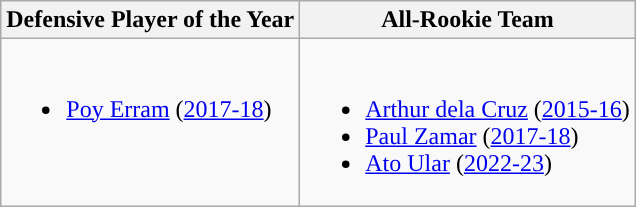<table class=wikitable>
<tr>
<th>Defensive Player of the Year</th>
<th>All-Rookie Team</th>
</tr>
<tr>
<td valign="top"><br><ul><li><a href='#'>Poy Erram</a> (<a href='#'>2017-18</a>)</li></ul></td>
<td valign="top"><br><ul><li><a href='#'>Arthur dela Cruz</a> (<a href='#'>2015-16</a>)</li><li><a href='#'>Paul Zamar</a> (<a href='#'>2017-18</a>)</li><li><a href='#'>Ato Ular</a> (<a href='#'>2022-23</a>)</li></ul></td>
</tr>
</table>
